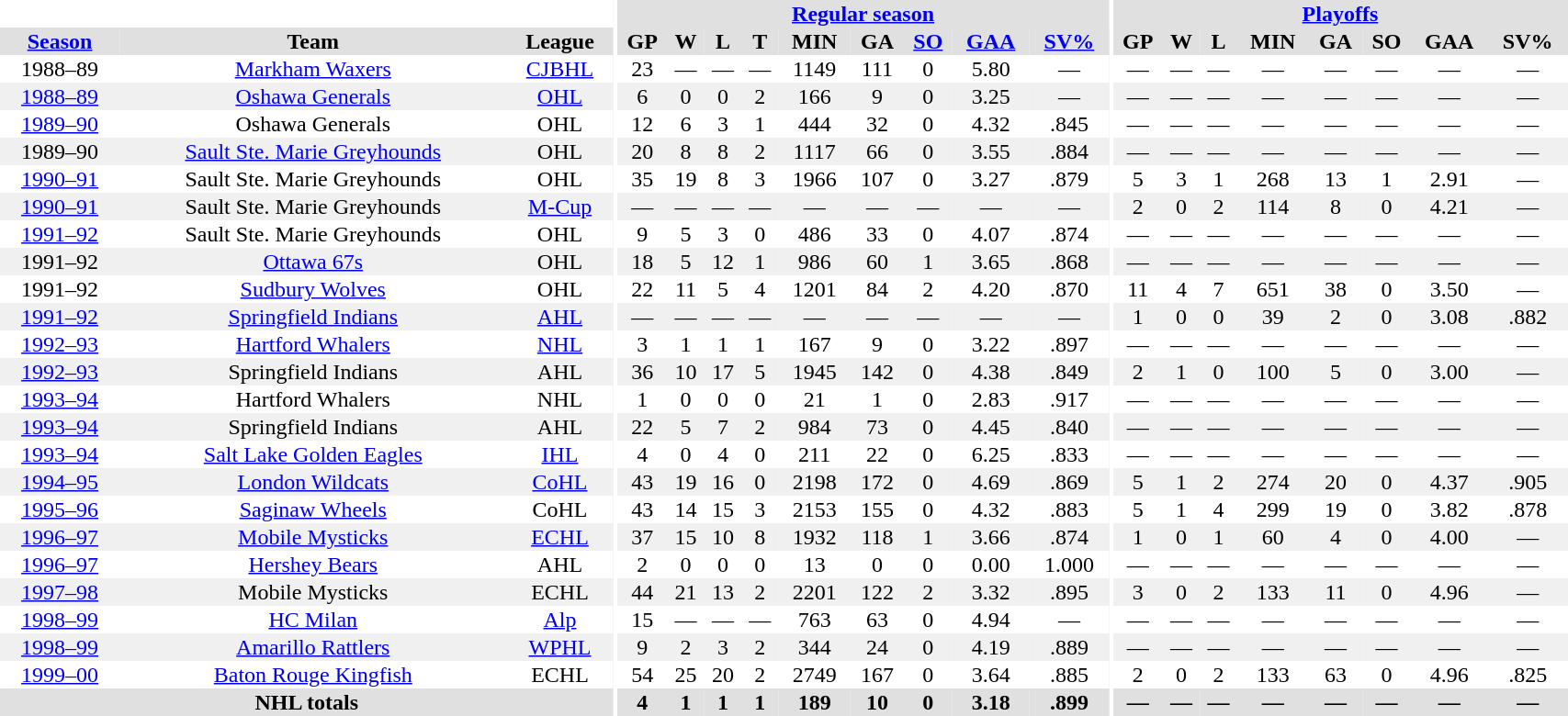<table border="0" cellpadding="1" cellspacing="0" style="width:90%; text-align:center;">
<tr bgcolor="#e0e0e0">
<th colspan="3" bgcolor="#ffffff"></th>
<th rowspan="99" bgcolor="#ffffff"></th>
<th colspan="9" bgcolor="#e0e0e0"><a href='#'>Regular season</a></th>
<th rowspan="99" bgcolor="#ffffff"></th>
<th colspan="8" bgcolor="#e0e0e0"><a href='#'>Playoffs</a></th>
</tr>
<tr bgcolor="#e0e0e0">
<th><a href='#'>Season</a></th>
<th>Team</th>
<th>League</th>
<th>GP</th>
<th>W</th>
<th>L</th>
<th>T</th>
<th>MIN</th>
<th>GA</th>
<th><a href='#'>SO</a></th>
<th><a href='#'>GAA</a></th>
<th><a href='#'>SV%</a></th>
<th>GP</th>
<th>W</th>
<th>L</th>
<th>MIN</th>
<th>GA</th>
<th>SO</th>
<th>GAA</th>
<th>SV%</th>
</tr>
<tr>
<td>1988–89</td>
<td><a href='#'>Markham Waxers</a></td>
<td><a href='#'>CJBHL</a></td>
<td>23</td>
<td>—</td>
<td>—</td>
<td>—</td>
<td>1149</td>
<td>111</td>
<td>0</td>
<td>5.80</td>
<td>—</td>
<td>—</td>
<td>—</td>
<td>—</td>
<td>—</td>
<td>—</td>
<td>—</td>
<td>—</td>
<td>—</td>
</tr>
<tr bgcolor="#f0f0f0">
<td><a href='#'>1988–89</a></td>
<td><a href='#'>Oshawa Generals</a></td>
<td><a href='#'>OHL</a></td>
<td>6</td>
<td>0</td>
<td>0</td>
<td>2</td>
<td>166</td>
<td>9</td>
<td>0</td>
<td>3.25</td>
<td>—</td>
<td>—</td>
<td>—</td>
<td>—</td>
<td>—</td>
<td>—</td>
<td>—</td>
<td>—</td>
<td>—</td>
</tr>
<tr>
<td><a href='#'>1989–90</a></td>
<td>Oshawa Generals</td>
<td>OHL</td>
<td>12</td>
<td>6</td>
<td>3</td>
<td>1</td>
<td>444</td>
<td>32</td>
<td>0</td>
<td>4.32</td>
<td>.845</td>
<td>—</td>
<td>—</td>
<td>—</td>
<td>—</td>
<td>—</td>
<td>—</td>
<td>—</td>
<td>—</td>
</tr>
<tr bgcolor="#f0f0f0">
<td>1989–90</td>
<td><a href='#'>Sault Ste. Marie Greyhounds</a></td>
<td>OHL</td>
<td>20</td>
<td>8</td>
<td>8</td>
<td>2</td>
<td>1117</td>
<td>66</td>
<td>0</td>
<td>3.55</td>
<td>.884</td>
<td>—</td>
<td>—</td>
<td>—</td>
<td>—</td>
<td>—</td>
<td>—</td>
<td>—</td>
<td>—</td>
</tr>
<tr>
<td><a href='#'>1990–91</a></td>
<td>Sault Ste. Marie Greyhounds</td>
<td>OHL</td>
<td>35</td>
<td>19</td>
<td>8</td>
<td>3</td>
<td>1966</td>
<td>107</td>
<td>0</td>
<td>3.27</td>
<td>.879</td>
<td>5</td>
<td>3</td>
<td>1</td>
<td>268</td>
<td>13</td>
<td>1</td>
<td>2.91</td>
<td>—</td>
</tr>
<tr bgcolor="#f0f0f0">
<td><a href='#'>1990–91</a></td>
<td>Sault Ste. Marie Greyhounds</td>
<td><a href='#'>M-Cup</a></td>
<td>—</td>
<td>—</td>
<td>—</td>
<td>—</td>
<td>—</td>
<td>—</td>
<td>—</td>
<td>—</td>
<td>—</td>
<td>2</td>
<td>0</td>
<td>2</td>
<td>114</td>
<td>8</td>
<td>0</td>
<td>4.21</td>
<td>—</td>
</tr>
<tr>
<td><a href='#'>1991–92</a></td>
<td>Sault Ste. Marie Greyhounds</td>
<td>OHL</td>
<td>9</td>
<td>5</td>
<td>3</td>
<td>0</td>
<td>486</td>
<td>33</td>
<td>0</td>
<td>4.07</td>
<td>.874</td>
<td>—</td>
<td>—</td>
<td>—</td>
<td>—</td>
<td>—</td>
<td>—</td>
<td>—</td>
<td>—</td>
</tr>
<tr bgcolor="#f0f0f0">
<td>1991–92</td>
<td><a href='#'>Ottawa 67s</a></td>
<td>OHL</td>
<td>18</td>
<td>5</td>
<td>12</td>
<td>1</td>
<td>986</td>
<td>60</td>
<td>1</td>
<td>3.65</td>
<td>.868</td>
<td>—</td>
<td>—</td>
<td>—</td>
<td>—</td>
<td>—</td>
<td>—</td>
<td>—</td>
<td>—</td>
</tr>
<tr>
<td>1991–92</td>
<td><a href='#'>Sudbury Wolves</a></td>
<td>OHL</td>
<td>22</td>
<td>11</td>
<td>5</td>
<td>4</td>
<td>1201</td>
<td>84</td>
<td>2</td>
<td>4.20</td>
<td>.870</td>
<td>11</td>
<td>4</td>
<td>7</td>
<td>651</td>
<td>38</td>
<td>0</td>
<td>3.50</td>
<td>—</td>
</tr>
<tr bgcolor="#f0f0f0">
<td><a href='#'>1991–92</a></td>
<td><a href='#'>Springfield Indians</a></td>
<td><a href='#'>AHL</a></td>
<td>—</td>
<td>—</td>
<td>—</td>
<td>—</td>
<td>—</td>
<td>—</td>
<td>—</td>
<td>—</td>
<td>—</td>
<td>1</td>
<td>0</td>
<td>0</td>
<td>39</td>
<td>2</td>
<td>0</td>
<td>3.08</td>
<td>.882</td>
</tr>
<tr>
<td><a href='#'>1992–93</a></td>
<td><a href='#'>Hartford Whalers</a></td>
<td><a href='#'>NHL</a></td>
<td>3</td>
<td>1</td>
<td>1</td>
<td>1</td>
<td>167</td>
<td>9</td>
<td>0</td>
<td>3.22</td>
<td>.897</td>
<td>—</td>
<td>—</td>
<td>—</td>
<td>—</td>
<td>—</td>
<td>—</td>
<td>—</td>
<td>—</td>
</tr>
<tr bgcolor="#f0f0f0">
<td><a href='#'>1992–93</a></td>
<td>Springfield Indians</td>
<td>AHL</td>
<td>36</td>
<td>10</td>
<td>17</td>
<td>5</td>
<td>1945</td>
<td>142</td>
<td>0</td>
<td>4.38</td>
<td>.849</td>
<td>2</td>
<td>1</td>
<td>0</td>
<td>100</td>
<td>5</td>
<td>0</td>
<td>3.00</td>
<td>—</td>
</tr>
<tr>
<td><a href='#'>1993–94</a></td>
<td>Hartford Whalers</td>
<td>NHL</td>
<td>1</td>
<td>0</td>
<td>0</td>
<td>0</td>
<td>21</td>
<td>1</td>
<td>0</td>
<td>2.83</td>
<td>.917</td>
<td>—</td>
<td>—</td>
<td>—</td>
<td>—</td>
<td>—</td>
<td>—</td>
<td>—</td>
<td>—</td>
</tr>
<tr bgcolor="#f0f0f0">
<td><a href='#'>1993–94</a></td>
<td>Springfield Indians</td>
<td>AHL</td>
<td>22</td>
<td>5</td>
<td>7</td>
<td>2</td>
<td>984</td>
<td>73</td>
<td>0</td>
<td>4.45</td>
<td>.840</td>
<td>—</td>
<td>—</td>
<td>—</td>
<td>—</td>
<td>—</td>
<td>—</td>
<td>—</td>
<td>—</td>
</tr>
<tr>
<td><a href='#'>1993–94</a></td>
<td><a href='#'>Salt Lake Golden Eagles</a></td>
<td><a href='#'>IHL</a></td>
<td>4</td>
<td>0</td>
<td>4</td>
<td>0</td>
<td>211</td>
<td>22</td>
<td>0</td>
<td>6.25</td>
<td>.833</td>
<td>—</td>
<td>—</td>
<td>—</td>
<td>—</td>
<td>—</td>
<td>—</td>
<td>—</td>
<td>—</td>
</tr>
<tr bgcolor="#f0f0f0">
<td><a href='#'>1994–95</a></td>
<td><a href='#'>London Wildcats</a></td>
<td><a href='#'>CoHL</a></td>
<td>43</td>
<td>19</td>
<td>16</td>
<td>0</td>
<td>2198</td>
<td>172</td>
<td>0</td>
<td>4.69</td>
<td>.869</td>
<td>5</td>
<td>1</td>
<td>2</td>
<td>274</td>
<td>20</td>
<td>0</td>
<td>4.37</td>
<td>.905</td>
</tr>
<tr>
<td><a href='#'>1995–96</a></td>
<td><a href='#'>Saginaw Wheels</a></td>
<td>CoHL</td>
<td>43</td>
<td>14</td>
<td>15</td>
<td>3</td>
<td>2153</td>
<td>155</td>
<td>0</td>
<td>4.32</td>
<td>.883</td>
<td>5</td>
<td>1</td>
<td>4</td>
<td>299</td>
<td>19</td>
<td>0</td>
<td>3.82</td>
<td>.878</td>
</tr>
<tr bgcolor="#f0f0f0">
<td><a href='#'>1996–97</a></td>
<td><a href='#'>Mobile Mysticks</a></td>
<td><a href='#'>ECHL</a></td>
<td>37</td>
<td>15</td>
<td>10</td>
<td>8</td>
<td>1932</td>
<td>118</td>
<td>1</td>
<td>3.66</td>
<td>.874</td>
<td>1</td>
<td>0</td>
<td>1</td>
<td>60</td>
<td>4</td>
<td>0</td>
<td>4.00</td>
<td>—</td>
</tr>
<tr>
<td><a href='#'>1996–97</a></td>
<td><a href='#'>Hershey Bears</a></td>
<td>AHL</td>
<td>2</td>
<td>0</td>
<td>0</td>
<td>0</td>
<td>13</td>
<td>0</td>
<td>0</td>
<td>0.00</td>
<td>1.000</td>
<td>—</td>
<td>—</td>
<td>—</td>
<td>—</td>
<td>—</td>
<td>—</td>
<td>—</td>
<td>—</td>
</tr>
<tr bgcolor="#f0f0f0">
<td><a href='#'>1997–98</a></td>
<td>Mobile Mysticks</td>
<td>ECHL</td>
<td>44</td>
<td>21</td>
<td>13</td>
<td>2</td>
<td>2201</td>
<td>122</td>
<td>2</td>
<td>3.32</td>
<td>.895</td>
<td>3</td>
<td>0</td>
<td>2</td>
<td>133</td>
<td>11</td>
<td>0</td>
<td>4.96</td>
<td>—</td>
</tr>
<tr>
<td><a href='#'>1998–99</a></td>
<td><a href='#'>HC Milan</a></td>
<td><a href='#'>Alp</a></td>
<td>15</td>
<td>—</td>
<td>—</td>
<td>—</td>
<td>763</td>
<td>63</td>
<td>0</td>
<td>4.94</td>
<td>—</td>
<td>—</td>
<td>—</td>
<td>—</td>
<td>—</td>
<td>—</td>
<td>—</td>
<td>—</td>
<td>—</td>
</tr>
<tr bgcolor="#f0f0f0">
<td><a href='#'>1998–99</a></td>
<td><a href='#'>Amarillo Rattlers</a></td>
<td><a href='#'>WPHL</a></td>
<td>9</td>
<td>2</td>
<td>3</td>
<td>2</td>
<td>344</td>
<td>24</td>
<td>0</td>
<td>4.19</td>
<td>.889</td>
<td>—</td>
<td>—</td>
<td>—</td>
<td>—</td>
<td>—</td>
<td>—</td>
<td>—</td>
<td>—</td>
</tr>
<tr>
<td><a href='#'>1999–00</a></td>
<td><a href='#'>Baton Rouge Kingfish</a></td>
<td>ECHL</td>
<td>54</td>
<td>25</td>
<td>20</td>
<td>2</td>
<td>2749</td>
<td>167</td>
<td>0</td>
<td>3.64</td>
<td>.885</td>
<td>2</td>
<td>0</td>
<td>2</td>
<td>133</td>
<td>63</td>
<td>0</td>
<td>4.96</td>
<td>.825</td>
</tr>
<tr bgcolor="#e0e0e0">
<th colspan=3>NHL totals</th>
<th>4</th>
<th>1</th>
<th>1</th>
<th>1</th>
<th>189</th>
<th>10</th>
<th>0</th>
<th>3.18</th>
<th>.899</th>
<th>—</th>
<th>—</th>
<th>—</th>
<th>—</th>
<th>—</th>
<th>—</th>
<th>—</th>
<th>—</th>
</tr>
</table>
